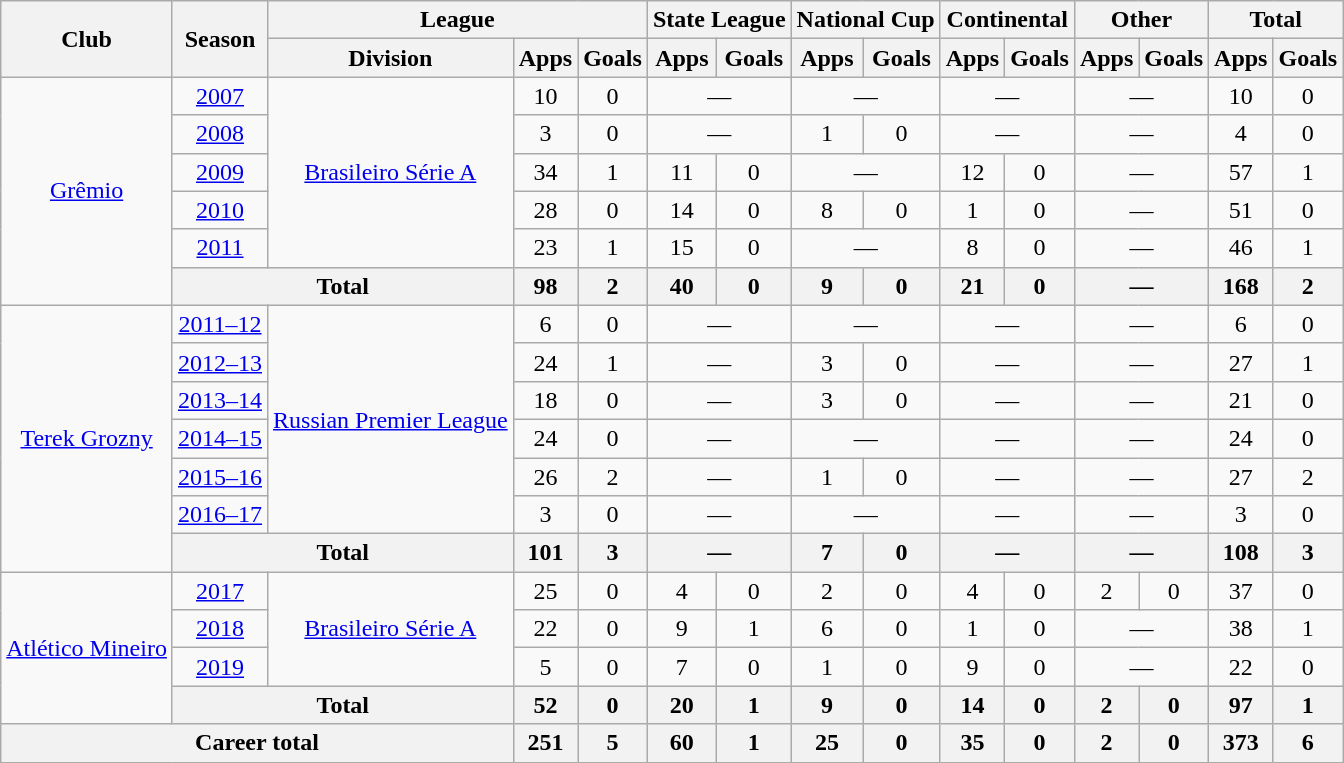<table class="wikitable" style="text-align: center;">
<tr>
<th rowspan="2">Club</th>
<th rowspan="2">Season</th>
<th colspan="3">League</th>
<th colspan="2">State League</th>
<th colspan="2">National Cup</th>
<th colspan="2">Continental</th>
<th colspan="2">Other</th>
<th colspan="2">Total</th>
</tr>
<tr>
<th>Division</th>
<th>Apps</th>
<th>Goals</th>
<th>Apps</th>
<th>Goals</th>
<th>Apps</th>
<th>Goals</th>
<th>Apps</th>
<th>Goals</th>
<th>Apps</th>
<th>Goals</th>
<th>Apps</th>
<th>Goals</th>
</tr>
<tr>
<td rowspan="6"><a href='#'>Grêmio</a></td>
<td><a href='#'>2007</a></td>
<td rowspan="5"><a href='#'>Brasileiro Série A</a></td>
<td>10</td>
<td>0</td>
<td colspan="2">—</td>
<td colspan="2">—</td>
<td colspan="2">—</td>
<td colspan="2">—</td>
<td>10</td>
<td>0</td>
</tr>
<tr>
<td><a href='#'>2008</a></td>
<td>3</td>
<td>0</td>
<td colspan="2">—</td>
<td>1</td>
<td>0</td>
<td colspan="2">—</td>
<td colspan="2">—</td>
<td>4</td>
<td>0</td>
</tr>
<tr>
<td><a href='#'>2009</a></td>
<td>34</td>
<td>1</td>
<td>11</td>
<td>0</td>
<td colspan="2">—</td>
<td>12</td>
<td>0</td>
<td colspan="2">—</td>
<td>57</td>
<td>1</td>
</tr>
<tr>
<td><a href='#'>2010</a></td>
<td>28</td>
<td>0</td>
<td>14</td>
<td>0</td>
<td>8</td>
<td>0</td>
<td>1</td>
<td>0</td>
<td colspan="2">—</td>
<td>51</td>
<td>0</td>
</tr>
<tr>
<td><a href='#'>2011</a></td>
<td>23</td>
<td>1</td>
<td>15</td>
<td>0</td>
<td colspan="2">—</td>
<td>8</td>
<td>0</td>
<td colspan="2">—</td>
<td>46</td>
<td>1</td>
</tr>
<tr>
<th colspan="2">Total</th>
<th>98</th>
<th>2</th>
<th>40</th>
<th>0</th>
<th>9</th>
<th>0</th>
<th>21</th>
<th>0</th>
<th colspan="2">—</th>
<th>168</th>
<th>2</th>
</tr>
<tr>
<td rowspan="7"><a href='#'>Terek Grozny</a></td>
<td><a href='#'>2011–12</a></td>
<td rowspan="6"><a href='#'>Russian Premier League</a></td>
<td>6</td>
<td>0</td>
<td colspan="2">—</td>
<td colspan="2">—</td>
<td colspan="2">—</td>
<td colspan="2">—</td>
<td>6</td>
<td>0</td>
</tr>
<tr>
<td><a href='#'>2012–13</a></td>
<td>24</td>
<td>1</td>
<td colspan="2">—</td>
<td>3</td>
<td>0</td>
<td colspan="2">—</td>
<td colspan="2">—</td>
<td>27</td>
<td>1</td>
</tr>
<tr>
<td><a href='#'>2013–14</a></td>
<td>18</td>
<td>0</td>
<td colspan="2">—</td>
<td>3</td>
<td>0</td>
<td colspan="2">—</td>
<td colspan="2">—</td>
<td>21</td>
<td>0</td>
</tr>
<tr>
<td><a href='#'>2014–15</a></td>
<td>24</td>
<td>0</td>
<td colspan="2">—</td>
<td colspan="2">—</td>
<td colspan="2">—</td>
<td colspan="2">—</td>
<td>24</td>
<td>0</td>
</tr>
<tr>
<td><a href='#'>2015–16</a></td>
<td>26</td>
<td>2</td>
<td colspan="2">—</td>
<td>1</td>
<td>0</td>
<td colspan="2">—</td>
<td colspan="2">—</td>
<td>27</td>
<td>2</td>
</tr>
<tr>
<td><a href='#'>2016–17</a></td>
<td>3</td>
<td>0</td>
<td colspan="2">—</td>
<td colspan="2">—</td>
<td colspan="2">—</td>
<td colspan="2">—</td>
<td>3</td>
<td>0</td>
</tr>
<tr>
<th colspan="2">Total</th>
<th>101</th>
<th>3</th>
<th colspan="2">—</th>
<th>7</th>
<th>0</th>
<th colspan="2">—</th>
<th colspan="2">—</th>
<th>108</th>
<th>3</th>
</tr>
<tr>
<td rowspan="4"><a href='#'>Atlético Mineiro</a></td>
<td><a href='#'>2017</a></td>
<td rowspan="3"><a href='#'>Brasileiro Série A</a></td>
<td>25</td>
<td>0</td>
<td>4</td>
<td>0</td>
<td>2</td>
<td>0</td>
<td>4</td>
<td>0</td>
<td>2</td>
<td>0</td>
<td>37</td>
<td>0</td>
</tr>
<tr>
<td><a href='#'>2018</a></td>
<td>22</td>
<td>0</td>
<td>9</td>
<td>1</td>
<td>6</td>
<td>0</td>
<td>1</td>
<td>0</td>
<td colspan="2">—</td>
<td>38</td>
<td>1</td>
</tr>
<tr>
<td><a href='#'>2019</a></td>
<td>5</td>
<td>0</td>
<td>7</td>
<td>0</td>
<td>1</td>
<td>0</td>
<td>9</td>
<td>0</td>
<td colspan="2">—</td>
<td>22</td>
<td>0</td>
</tr>
<tr>
<th colspan="2">Total</th>
<th>52</th>
<th>0</th>
<th>20</th>
<th>1</th>
<th>9</th>
<th>0</th>
<th>14</th>
<th>0</th>
<th>2</th>
<th>0</th>
<th>97</th>
<th>1</th>
</tr>
<tr>
<th colspan="3">Career total</th>
<th>251</th>
<th>5</th>
<th>60</th>
<th>1</th>
<th>25</th>
<th>0</th>
<th>35</th>
<th>0</th>
<th>2</th>
<th>0</th>
<th>373</th>
<th>6</th>
</tr>
</table>
